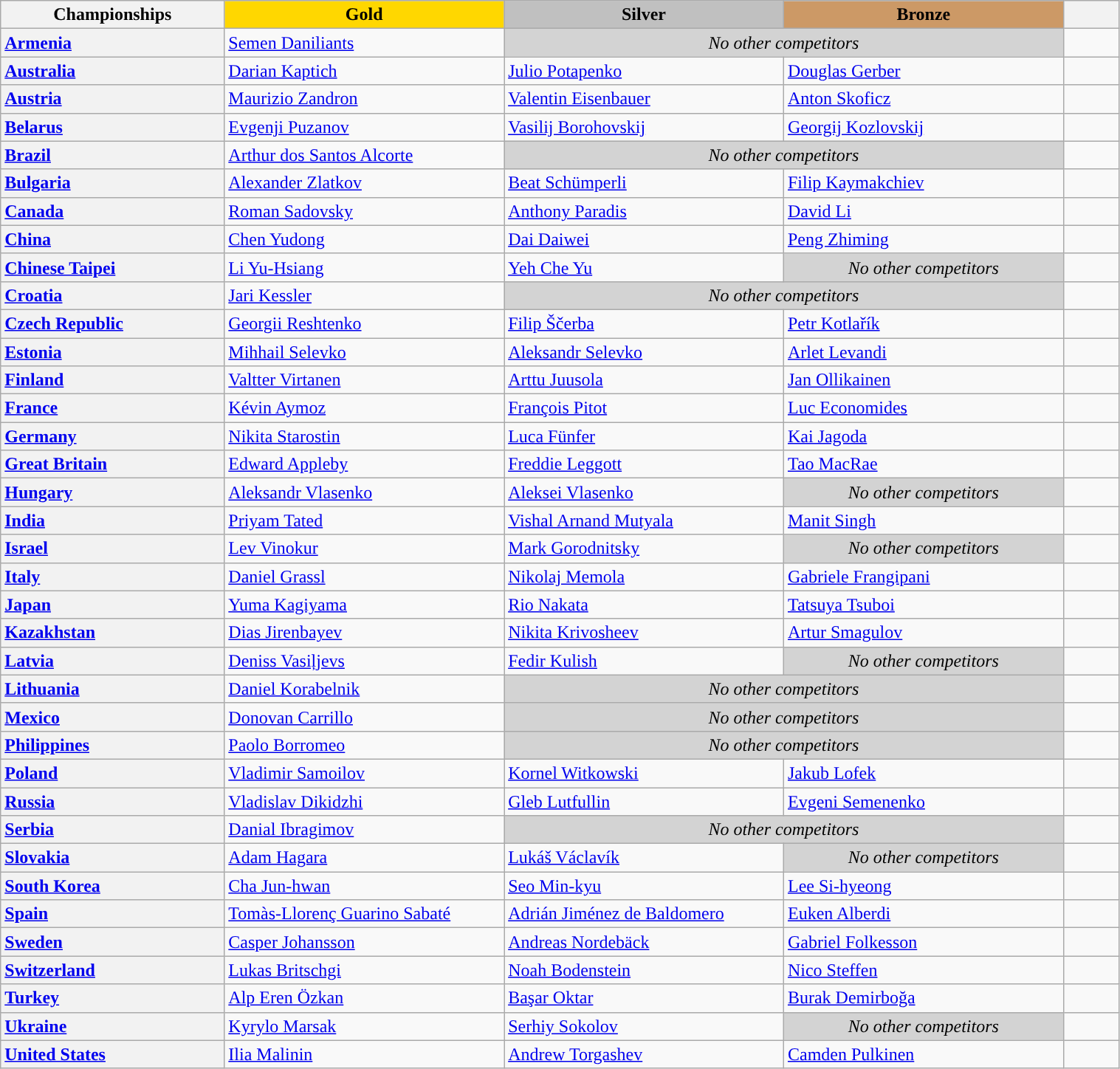<table class="wikitable unsortable" style="text-align:left; width:80%;">
<tr>
<th scope="col" style="text-align:center; width:20%;">Championships</th>
<td scope="col" style="text-align:center; width:25%; background:gold"><strong>Gold</strong></td>
<td scope="col" style="text-align:center; width:25%; background:silver"><strong>Silver</strong></td>
<td scope="col" style="text-align:center; width:25%; background:#c96"><strong>Bronze</strong></td>
<th scope="col" style="text-align:center; width:5%;"></th>
</tr>
<tr>
<th scope="row" style="text-align:left"> <a href='#'>Armenia</a></th>
<td><a href='#'>Semen Daniliants</a></td>
<td colspan=2 align="center" bgcolor="lightgray"><em>No other competitors</em></td>
<td></td>
</tr>
<tr>
<th scope="row" style="text-align:left"> <a href='#'>Australia</a></th>
<td><a href='#'>Darian Kaptich</a></td>
<td><a href='#'>Julio Potapenko</a></td>
<td><a href='#'>Douglas Gerber</a></td>
<td></td>
</tr>
<tr>
<th scope="row" style="text-align:left"> <a href='#'>Austria</a></th>
<td><a href='#'>Maurizio Zandron</a></td>
<td><a href='#'>Valentin Eisenbauer</a></td>
<td><a href='#'>Anton Skoficz</a></td>
<td></td>
</tr>
<tr>
<th scope="row" style="text-align:left"> <a href='#'>Belarus</a></th>
<td><a href='#'>Evgenji Puzanov</a></td>
<td><a href='#'>Vasilij Borohovskij</a></td>
<td><a href='#'>Georgij Kozlovskij</a></td>
<td></td>
</tr>
<tr>
<th scope="row" style="text-align:left"> <a href='#'>Brazil</a></th>
<td><a href='#'>Arthur dos Santos Alcorte</a></td>
<td colspan=2 align="center" bgcolor="lightgray"><em>No other competitors</em></td>
<td></td>
</tr>
<tr>
<th scope="row" style="text-align:left"> <a href='#'>Bulgaria</a></th>
<td><a href='#'>Alexander Zlatkov</a></td>
<td><a href='#'>Beat Schümperli</a></td>
<td><a href='#'>Filip Kaymakchiev</a></td>
<td></td>
</tr>
<tr>
<th scope="row" style="text-align:left"> <a href='#'>Canada</a></th>
<td><a href='#'>Roman Sadovsky</a></td>
<td><a href='#'>Anthony Paradis</a></td>
<td><a href='#'>David Li</a></td>
<td></td>
</tr>
<tr>
<th scope="row" style="text-align:left"> <a href='#'>China</a></th>
<td><a href='#'>Chen Yudong</a></td>
<td><a href='#'>Dai Daiwei</a></td>
<td><a href='#'>Peng Zhiming</a></td>
<td></td>
</tr>
<tr>
<th scope="row" style="text-align:left"> <a href='#'>Chinese Taipei</a></th>
<td><a href='#'>Li Yu-Hsiang</a></td>
<td><a href='#'>Yeh Che Yu</a></td>
<td align="center" bgcolor="lightgray"><em>No other competitors</em></td>
<td></td>
</tr>
<tr>
<th scope="row" style="text-align:left"> <a href='#'>Croatia</a></th>
<td><a href='#'>Jari Kessler</a></td>
<td colspan=2 align="center" bgcolor="lightgray"><em>No other competitors</em></td>
<td></td>
</tr>
<tr>
<th scope="row" style="text-align:left"> <a href='#'>Czech Republic</a></th>
<td><a href='#'>Georgii Reshtenko</a></td>
<td><a href='#'>Filip Ščerba</a></td>
<td><a href='#'>Petr Kotlařík</a></td>
<td></td>
</tr>
<tr>
<th scope="row" style="text-align:left"> <a href='#'>Estonia</a></th>
<td><a href='#'>Mihhail Selevko</a></td>
<td><a href='#'>Aleksandr Selevko</a></td>
<td><a href='#'>Arlet Levandi</a></td>
<td></td>
</tr>
<tr>
<th scope="row" style="text-align:left"> <a href='#'>Finland</a></th>
<td><a href='#'>Valtter Virtanen</a></td>
<td><a href='#'>Arttu Juusola</a></td>
<td><a href='#'>Jan Ollikainen</a></td>
<td></td>
</tr>
<tr>
<th scope="row" style="text-align:left"> <a href='#'>France</a></th>
<td><a href='#'>Kévin Aymoz</a></td>
<td><a href='#'>François Pitot</a></td>
<td><a href='#'>Luc Economides</a></td>
<td></td>
</tr>
<tr>
<th scope="row" style="text-align:left"> <a href='#'>Germany</a></th>
<td><a href='#'>Nikita Starostin</a></td>
<td><a href='#'>Luca Fünfer</a></td>
<td><a href='#'>Kai Jagoda</a></td>
<td></td>
</tr>
<tr>
<th scope="row" style="text-align:left"> <a href='#'>Great Britain</a></th>
<td><a href='#'>Edward Appleby</a></td>
<td><a href='#'>Freddie Leggott</a></td>
<td><a href='#'>Tao MacRae</a></td>
<td></td>
</tr>
<tr>
<th scope="row" style="text-align:left"> <a href='#'>Hungary</a></th>
<td><a href='#'>Aleksandr Vlasenko</a></td>
<td><a href='#'>Aleksei Vlasenko</a></td>
<td align="center" bgcolor="lightgray"><em>No other competitors</em></td>
<td></td>
</tr>
<tr>
<th scope="row" style="text-align:left"> <a href='#'>India</a></th>
<td><a href='#'>Priyam Tated</a></td>
<td><a href='#'>Vishal Arnand Mutyala</a></td>
<td><a href='#'>Manit Singh</a></td>
<td></td>
</tr>
<tr>
<th scope="row" style="text-align:left"> <a href='#'>Israel</a></th>
<td><a href='#'>Lev Vinokur</a></td>
<td><a href='#'>Mark Gorodnitsky</a></td>
<td align="center" bgcolor="lightgray"><em>No other competitors</em></td>
<td></td>
</tr>
<tr>
<th scope="row" style="text-align:left"> <a href='#'>Italy</a></th>
<td><a href='#'>Daniel Grassl</a></td>
<td><a href='#'>Nikolaj Memola</a></td>
<td><a href='#'>Gabriele Frangipani</a></td>
<td></td>
</tr>
<tr>
<th scope="row" style="text-align:left"> <a href='#'>Japan</a></th>
<td><a href='#'>Yuma Kagiyama</a></td>
<td><a href='#'>Rio Nakata</a></td>
<td><a href='#'>Tatsuya Tsuboi</a></td>
<td></td>
</tr>
<tr>
<th scope="row" style="text-align:left"> <a href='#'>Kazakhstan</a></th>
<td><a href='#'>Dias Jirenbayev</a></td>
<td><a href='#'>Nikita Krivosheev</a></td>
<td><a href='#'>Artur Smagulov</a></td>
<td></td>
</tr>
<tr>
<th scope="row" style="text-align:left"> <a href='#'>Latvia</a></th>
<td><a href='#'>Deniss Vasiļjevs</a></td>
<td><a href='#'>Fedir Kulish</a></td>
<td align="center" bgcolor="lightgray"><em>No other competitors</em></td>
<td></td>
</tr>
<tr>
<th scope="row" style="text-align:left"> <a href='#'>Lithuania</a></th>
<td><a href='#'>Daniel Korabelnik</a></td>
<td colspan=2 align="center" bgcolor="lightgray"><em>No other competitors</em></td>
<td></td>
</tr>
<tr>
<th scope="row" style="text-align:left"> <a href='#'>Mexico</a></th>
<td><a href='#'>Donovan Carrillo</a></td>
<td colspan=2 align="center" bgcolor="lightgray"><em>No other competitors</em></td>
<td></td>
</tr>
<tr>
<th scope="row" style="text-align:left"> <a href='#'>Philippines</a></th>
<td><a href='#'>Paolo Borromeo</a></td>
<td colspan=2 align="center" bgcolor="lightgray"><em>No other competitors</em></td>
<td></td>
</tr>
<tr>
<th scope="row" style="text-align:left"> <a href='#'>Poland</a></th>
<td><a href='#'>Vladimir Samoilov</a></td>
<td><a href='#'>Kornel Witkowski</a></td>
<td><a href='#'>Jakub Lofek</a></td>
<td></td>
</tr>
<tr>
<th scope="row" style="text-align:left"> <a href='#'>Russia</a></th>
<td><a href='#'>Vladislav Dikidzhi</a></td>
<td><a href='#'>Gleb Lutfullin</a></td>
<td><a href='#'>Evgeni Semenenko</a></td>
<td></td>
</tr>
<tr>
<th scope="row" style="text-align:left"> <a href='#'>Serbia</a></th>
<td><a href='#'>Danial Ibragimov</a></td>
<td colspan=2 align="center" bgcolor="lightgray"><em>No other competitors</em></td>
<td></td>
</tr>
<tr>
<th scope="row" style="text-align:left"> <a href='#'>Slovakia</a></th>
<td><a href='#'>Adam Hagara</a></td>
<td><a href='#'>Lukáš Václavík</a></td>
<td align="center" bgcolor="lightgray"><em>No other competitors</em></td>
<td></td>
</tr>
<tr>
<th scope="row" style="text-align:left"> <a href='#'>South Korea</a></th>
<td><a href='#'>Cha Jun-hwan</a></td>
<td><a href='#'>Seo Min-kyu</a></td>
<td><a href='#'>Lee Si-hyeong</a></td>
<td></td>
</tr>
<tr>
<th scope="row" style="text-align:left"> <a href='#'>Spain</a></th>
<td><a href='#'>Tomàs-Llorenç Guarino Sabaté</a></td>
<td><a href='#'>Adrián Jiménez de Baldomero</a></td>
<td><a href='#'>Euken Alberdi</a></td>
<td></td>
</tr>
<tr>
<th scope="row" style="text-align:left"> <a href='#'>Sweden</a></th>
<td><a href='#'>Casper Johansson</a></td>
<td><a href='#'>Andreas Nordebäck</a></td>
<td><a href='#'>Gabriel Folkesson</a></td>
<td></td>
</tr>
<tr>
<th scope="row" style="text-align:left"> <a href='#'>Switzerland</a></th>
<td><a href='#'>Lukas Britschgi</a></td>
<td><a href='#'>Noah Bodenstein</a></td>
<td><a href='#'>Nico Steffen</a></td>
<td></td>
</tr>
<tr>
<th scope="row" style="text-align:left"> <a href='#'>Turkey</a></th>
<td><a href='#'>Alp Eren Özkan</a></td>
<td><a href='#'>Başar Oktar</a></td>
<td><a href='#'>Burak Demirboğa</a></td>
<td></td>
</tr>
<tr>
<th scope="row" style="text-align:left"> <a href='#'>Ukraine</a></th>
<td><a href='#'>Kyrylo Marsak</a></td>
<td><a href='#'>Serhiy Sokolov</a></td>
<td align="center" bgcolor="lightgray"><em>No other competitors</em></td>
<td></td>
</tr>
<tr>
<th scope="row" style="text-align:left"> <a href='#'>United States</a></th>
<td><a href='#'>Ilia Malinin</a></td>
<td><a href='#'>Andrew Torgashev</a></td>
<td><a href='#'>Camden Pulkinen</a></td>
<td></td>
</tr>
</table>
